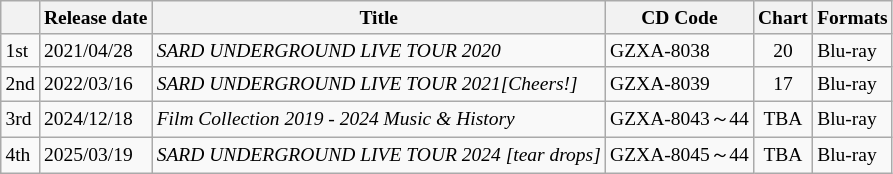<table class=wikitable style="font-size:small">
<tr>
<th></th>
<th>Release date</th>
<th>Title</th>
<th>CD Code</th>
<th>Chart</th>
<th>Formats</th>
</tr>
<tr>
<td>1st</td>
<td>2021/04/28</td>
<td><em>SARD UNDERGROUND LIVE TOUR 2020</em></td>
<td>GZXA-8038</td>
<td style="text-align:center">20</td>
<td>Blu-ray</td>
</tr>
<tr>
<td>2nd</td>
<td>2022/03/16</td>
<td><em>SARD UNDERGROUND LIVE TOUR 2021[Cheers!]</em></td>
<td>GZXA-8039</td>
<td style="text-align:center">17</td>
<td>Blu-ray</td>
</tr>
<tr>
<td>3rd</td>
<td>2024/12/18</td>
<td><em>Film Collection 2019 - 2024 Music & History</em></td>
<td>GZXA-8043～44</td>
<td style="text-align:center">TBA</td>
<td>Blu-ray</td>
</tr>
<tr>
<td>4th</td>
<td>2025/03/19</td>
<td><em>SARD UNDERGROUND LIVE TOUR 2024 [tear drops]</em></td>
<td>GZXA-8045～44</td>
<td style="text-align:center">TBA</td>
<td>Blu-ray</td>
</tr>
</table>
